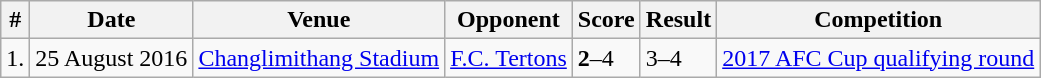<table class="wikitable">
<tr>
<th>#</th>
<th>Date</th>
<th>Venue</th>
<th>Opponent</th>
<th>Score</th>
<th>Result</th>
<th>Competition</th>
</tr>
<tr>
<td>1.</td>
<td>25 August 2016</td>
<td><a href='#'>Changlimithang Stadium</a></td>
<td> <a href='#'>F.C. Tertons</a></td>
<td><strong>2</strong>–4</td>
<td>3–4</td>
<td><a href='#'>2017 AFC Cup qualifying round</a></td>
</tr>
</table>
